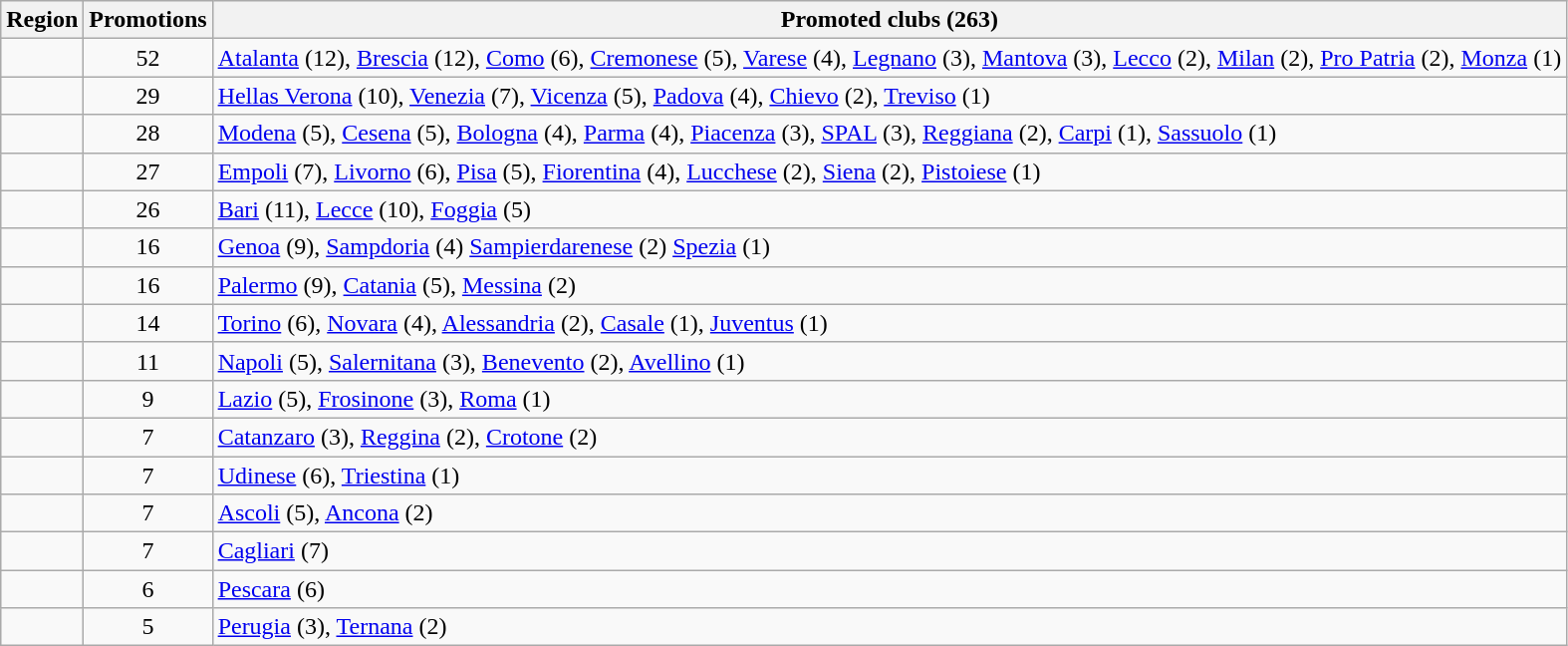<table class="wikitable">
<tr>
<th>Region</th>
<th>Promotions</th>
<th>Promoted clubs (263)</th>
</tr>
<tr>
<td></td>
<td style="text-align: center;">52</td>
<td><a href='#'>Atalanta</a> (12), <a href='#'>Brescia</a> (12), <a href='#'>Como</a> (6), <a href='#'>Cremonese</a> (5), <a href='#'>Varese</a> (4), <a href='#'>Legnano</a> (3), <a href='#'>Mantova</a> (3), <a href='#'>Lecco</a> (2), <a href='#'>Milan</a> (2), <a href='#'>Pro Patria</a> (2), <a href='#'>Monza</a> (1)</td>
</tr>
<tr>
<td></td>
<td style="text-align: center;">29</td>
<td><a href='#'>Hellas Verona</a> (10), <a href='#'>Venezia</a> (7), <a href='#'>Vicenza</a> (5), <a href='#'>Padova</a> (4), <a href='#'>Chievo</a> (2), <a href='#'>Treviso</a> (1)</td>
</tr>
<tr>
<td></td>
<td style="text-align: center;">28</td>
<td><a href='#'>Modena</a> (5), <a href='#'>Cesena</a> (5), <a href='#'>Bologna</a> (4), <a href='#'>Parma</a> (4), <a href='#'>Piacenza</a> (3), <a href='#'>SPAL</a> (3), <a href='#'>Reggiana</a> (2), <a href='#'>Carpi</a> (1), <a href='#'>Sassuolo</a> (1)</td>
</tr>
<tr>
<td></td>
<td style="text-align: center;">27</td>
<td><a href='#'>Empoli</a> (7), <a href='#'>Livorno</a> (6), <a href='#'>Pisa</a> (5), <a href='#'>Fiorentina</a> (4), <a href='#'>Lucchese</a> (2), <a href='#'>Siena</a> (2), <a href='#'>Pistoiese</a> (1)</td>
</tr>
<tr>
<td></td>
<td style="text-align: center;">26</td>
<td><a href='#'>Bari</a> (11), <a href='#'>Lecce</a> (10), <a href='#'>Foggia</a> (5)</td>
</tr>
<tr>
<td></td>
<td style="text-align: center;">16</td>
<td><a href='#'>Genoa</a> (9), <a href='#'>Sampdoria</a> (4) <a href='#'>Sampierdarenese</a> (2) <a href='#'>Spezia</a> (1)</td>
</tr>
<tr>
<td></td>
<td style="text-align: center;">16</td>
<td><a href='#'>Palermo</a> (9), <a href='#'>Catania</a> (5), <a href='#'>Messina</a> (2)</td>
</tr>
<tr>
<td></td>
<td style="text-align: center;">14</td>
<td><a href='#'>Torino</a> (6), <a href='#'>Novara</a> (4), <a href='#'>Alessandria</a> (2), <a href='#'>Casale</a> (1), <a href='#'>Juventus</a> (1)</td>
</tr>
<tr>
<td></td>
<td style="text-align: center;">11</td>
<td><a href='#'>Napoli</a> (5), <a href='#'>Salernitana</a> (3), <a href='#'>Benevento</a> (2), <a href='#'>Avellino</a> (1)</td>
</tr>
<tr>
<td></td>
<td style="text-align: center;">9</td>
<td><a href='#'>Lazio</a> (5), <a href='#'>Frosinone</a> (3), <a href='#'>Roma</a> (1)</td>
</tr>
<tr>
<td></td>
<td style="text-align: center;">7</td>
<td><a href='#'>Catanzaro</a> (3), <a href='#'>Reggina</a> (2), <a href='#'>Crotone</a> (2)</td>
</tr>
<tr>
<td></td>
<td style="text-align: center;">7</td>
<td><a href='#'>Udinese</a> (6), <a href='#'>Triestina</a> (1)</td>
</tr>
<tr>
<td></td>
<td style="text-align: center;">7</td>
<td><a href='#'>Ascoli</a> (5), <a href='#'>Ancona</a> (2)</td>
</tr>
<tr>
<td></td>
<td style="text-align: center;">7</td>
<td><a href='#'>Cagliari</a> (7)</td>
</tr>
<tr>
<td></td>
<td style="text-align: center;">6</td>
<td><a href='#'>Pescara</a> (6)</td>
</tr>
<tr>
<td></td>
<td style="text-align: center;">5</td>
<td><a href='#'>Perugia</a> (3), <a href='#'>Ternana</a> (2)</td>
</tr>
</table>
